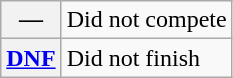<table class="wikitable">
<tr>
<th scope="row">—</th>
<td>Did not compete</td>
</tr>
<tr>
<th scope="row"><a href='#'>DNF</a></th>
<td>Did not finish</td>
</tr>
</table>
